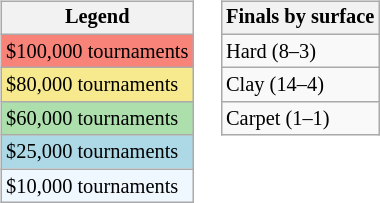<table>
<tr valign=top>
<td><br><table class=wikitable style="font-size:85%;">
<tr>
<th>Legend</th>
</tr>
<tr style="background:#f88379;">
<td>$100,000 tournaments</td>
</tr>
<tr style="background:#f7e98e;">
<td>$80,000 tournaments</td>
</tr>
<tr style="background:#addfad;">
<td>$60,000 tournaments</td>
</tr>
<tr style="background:lightblue;">
<td>$25,000 tournaments</td>
</tr>
<tr style="background:#f0f8ff;">
<td>$10,000 tournaments</td>
</tr>
</table>
</td>
<td><br><table class=wikitable style="font-size:85%;">
<tr>
<th>Finals by surface</th>
</tr>
<tr>
<td>Hard (8–3)</td>
</tr>
<tr>
<td>Clay (14–4)</td>
</tr>
<tr>
<td>Carpet (1–1)</td>
</tr>
</table>
</td>
</tr>
</table>
